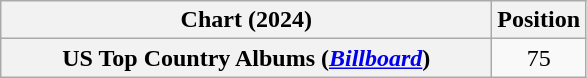<table class="wikitable plainrowheaders" style="text-align:center">
<tr>
<th scope="col" style="width:20em">Chart (2024)</th>
<th scope="col">Position</th>
</tr>
<tr>
<th scope="row">US Top Country Albums (<em><a href='#'>Billboard</a></em>)</th>
<td>75</td>
</tr>
</table>
